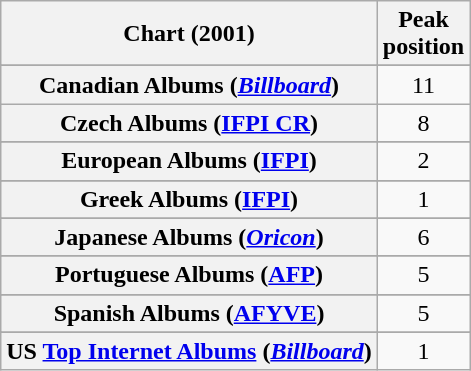<table class="wikitable plainrowheaders sortable" style="text-align:center;">
<tr>
<th>Chart (2001)</th>
<th>Peak<br>position</th>
</tr>
<tr>
</tr>
<tr>
</tr>
<tr>
</tr>
<tr>
</tr>
<tr>
<th scope="row">Canadian Albums (<a href='#'><em>Billboard</em></a>)</th>
<td>11</td>
</tr>
<tr>
<th scope="row">Czech Albums (<a href='#'>IFPI CR</a>)</th>
<td>8</td>
</tr>
<tr>
</tr>
<tr>
</tr>
<tr>
<th scope="row">European Albums (<a href='#'>IFPI</a>)</th>
<td>2</td>
</tr>
<tr>
</tr>
<tr>
</tr>
<tr>
</tr>
<tr>
<th scope="row">Greek Albums (<a href='#'>IFPI</a>)</th>
<td>1</td>
</tr>
<tr>
</tr>
<tr>
</tr>
<tr>
</tr>
<tr>
<th scope="row">Japanese Albums (<em><a href='#'>Oricon</a></em>)</th>
<td>6</td>
</tr>
<tr>
</tr>
<tr>
</tr>
<tr>
</tr>
<tr>
<th scope="row">Portuguese Albums (<a href='#'>AFP</a>)</th>
<td>5</td>
</tr>
<tr>
</tr>
<tr>
<th scope="row">Spanish Albums (<a href='#'>AFYVE</a>)</th>
<td>5</td>
</tr>
<tr>
</tr>
<tr>
</tr>
<tr>
</tr>
<tr>
</tr>
<tr>
<th scope="row">US <a href='#'>Top Internet Albums</a> (<a href='#'><em>Billboard</em></a>)</th>
<td>1</td>
</tr>
</table>
